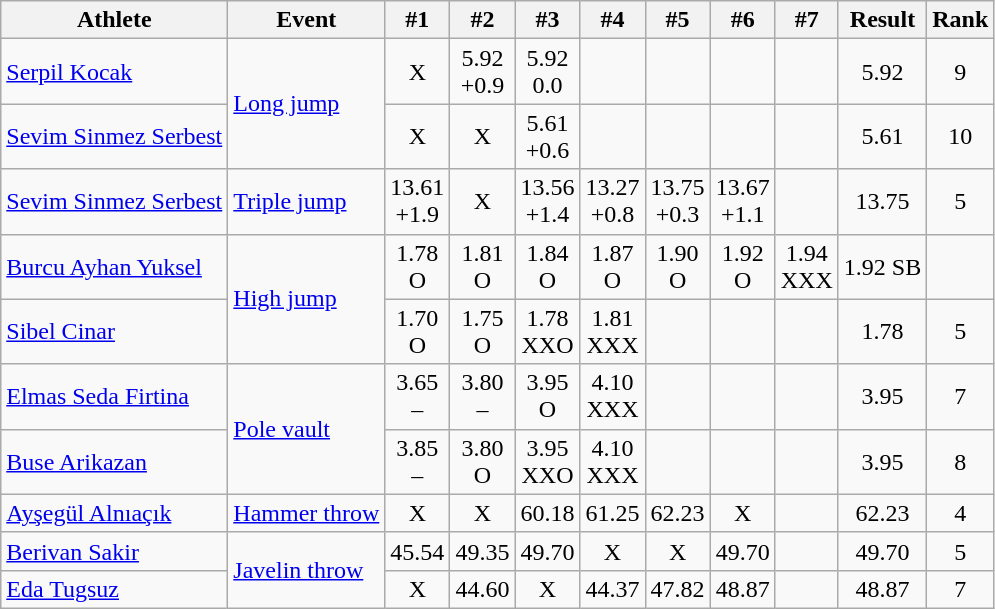<table class="wikitable" style="text-align:center">
<tr>
<th>Athlete</th>
<th>Event</th>
<th>#1</th>
<th>#2</th>
<th>#3</th>
<th>#4</th>
<th>#5</th>
<th>#6</th>
<th>#7</th>
<th>Result</th>
<th>Rank</th>
</tr>
<tr>
<td align="left"><a href='#'>Serpil Kocak</a></td>
<td align=left rowspan=2><a href='#'>Long jump</a></td>
<td>X</td>
<td>5.92 <br> +0.9</td>
<td>5.92 <br> 0.0</td>
<td></td>
<td></td>
<td></td>
<td></td>
<td>5.92</td>
<td>9</td>
</tr>
<tr>
<td align="left"><a href='#'>Sevim Sinmez Serbest</a></td>
<td>X</td>
<td>X</td>
<td>5.61 <br> +0.6</td>
<td></td>
<td></td>
<td></td>
<td></td>
<td>5.61</td>
<td>10</td>
</tr>
<tr>
<td align="left"><a href='#'>Sevim Sinmez Serbest</a></td>
<td align=left><a href='#'>Triple jump</a></td>
<td>13.61 <br> +1.9</td>
<td>X</td>
<td>13.56 <br> +1.4</td>
<td>13.27 <br> +0.8</td>
<td>13.75 <br> +0.3</td>
<td>13.67 <br> +1.1</td>
<td></td>
<td>13.75</td>
<td>5</td>
</tr>
<tr>
<td align="left"><a href='#'>Burcu Ayhan Yuksel</a></td>
<td align=left rowspan=2><a href='#'>High jump</a></td>
<td>1.78 <br> O</td>
<td>1.81 <br> O</td>
<td>1.84 <br> O</td>
<td>1.87 <br> O</td>
<td>1.90 <br> O</td>
<td>1.92 <br> O</td>
<td>1.94 <br> XXX</td>
<td>1.92 SB</td>
<td></td>
</tr>
<tr>
<td align="left"><a href='#'>Sibel Cinar</a></td>
<td>1.70 <br> O</td>
<td>1.75 <br> O</td>
<td>1.78 <br> XXO</td>
<td>1.81 <br> XXX</td>
<td></td>
<td></td>
<td></td>
<td>1.78</td>
<td>5</td>
</tr>
<tr>
<td align="left"><a href='#'>Elmas Seda Firtina</a></td>
<td align=left rowspan=2><a href='#'>Pole vault</a></td>
<td>3.65 <br> –</td>
<td>3.80 <br> –</td>
<td>3.95 <br> O</td>
<td>4.10 <br> XXX</td>
<td></td>
<td></td>
<td></td>
<td>3.95</td>
<td>7</td>
</tr>
<tr>
<td align="left"><a href='#'>Buse Arikazan</a></td>
<td>3.85 <br> –</td>
<td>3.80 <br> O</td>
<td>3.95 <br> XXO</td>
<td>4.10 <br> XXX</td>
<td></td>
<td></td>
<td></td>
<td>3.95</td>
<td>8</td>
</tr>
<tr>
<td align="left"><a href='#'>Ayşegül Alnıaçık</a></td>
<td align=left><a href='#'>Hammer throw</a></td>
<td>X</td>
<td>X</td>
<td>60.18</td>
<td>61.25</td>
<td>62.23</td>
<td>X</td>
<td></td>
<td>62.23</td>
<td>4</td>
</tr>
<tr>
<td align="left"><a href='#'>Berivan Sakir</a></td>
<td align=left rowspan=2><a href='#'>Javelin throw</a></td>
<td>45.54</td>
<td>49.35</td>
<td>49.70</td>
<td>X</td>
<td>X</td>
<td>49.70</td>
<td></td>
<td>49.70</td>
<td>5</td>
</tr>
<tr>
<td align="left"><a href='#'>Eda Tugsuz</a></td>
<td>X</td>
<td>44.60</td>
<td>X</td>
<td>44.37</td>
<td>47.82</td>
<td>48.87</td>
<td></td>
<td>48.87</td>
<td>7</td>
</tr>
</table>
